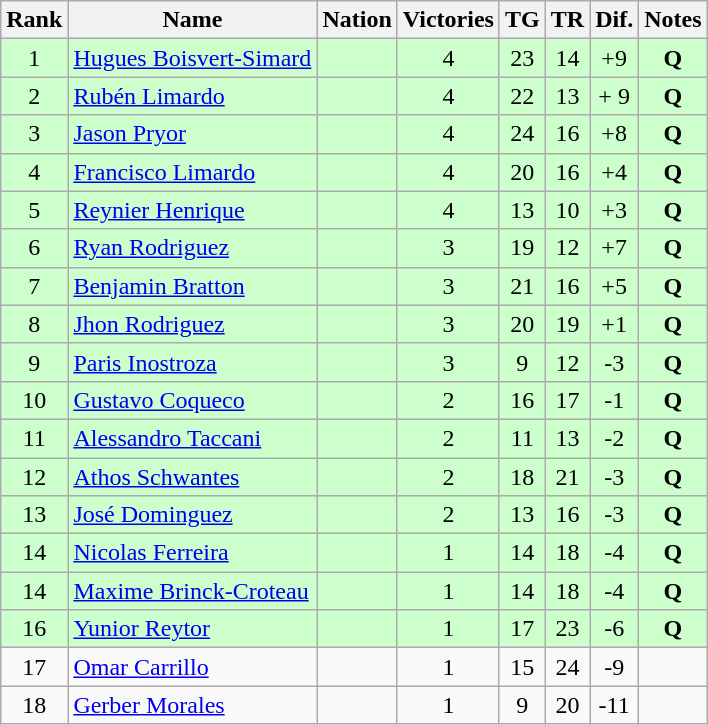<table class="wikitable sortable" style="text-align:center">
<tr>
<th>Rank</th>
<th>Name</th>
<th>Nation</th>
<th>Victories</th>
<th>TG</th>
<th>TR</th>
<th>Dif.</th>
<th>Notes</th>
</tr>
<tr style="background:#cfc">
<td>1</td>
<td align=left><a href='#'>Hugues Boisvert-Simard</a></td>
<td align=left></td>
<td>4</td>
<td>23</td>
<td>14</td>
<td>+9</td>
<td><strong>Q</strong></td>
</tr>
<tr style="background:#cfc">
<td>2</td>
<td align=left><a href='#'>Rubén Limardo</a></td>
<td align=left></td>
<td>4</td>
<td>22</td>
<td>13</td>
<td>+ 9</td>
<td><strong>Q</strong></td>
</tr>
<tr style="background:#cfc">
<td>3</td>
<td align=left><a href='#'>Jason Pryor</a></td>
<td align=left></td>
<td>4</td>
<td>24</td>
<td>16</td>
<td>+8</td>
<td><strong>Q</strong></td>
</tr>
<tr style="background:#cfc">
<td>4</td>
<td align=left><a href='#'>Francisco Limardo</a></td>
<td align=left></td>
<td>4</td>
<td>20</td>
<td>16</td>
<td>+4</td>
<td><strong>Q</strong></td>
</tr>
<tr style="background:#cfc">
<td>5</td>
<td align=left><a href='#'>Reynier Henrique</a></td>
<td align=left></td>
<td>4</td>
<td>13</td>
<td>10</td>
<td>+3</td>
<td><strong>Q</strong></td>
</tr>
<tr style="background:#cfc">
<td>6</td>
<td align=left><a href='#'>Ryan Rodriguez</a></td>
<td align=left></td>
<td>3</td>
<td>19</td>
<td>12</td>
<td>+7</td>
<td><strong>Q</strong></td>
</tr>
<tr style="background:#cfc">
<td>7</td>
<td align=left><a href='#'>Benjamin Bratton</a></td>
<td align=left></td>
<td>3</td>
<td>21</td>
<td>16</td>
<td>+5</td>
<td><strong>Q</strong></td>
</tr>
<tr style="background:#cfc">
<td>8</td>
<td align=left><a href='#'>Jhon Rodriguez</a></td>
<td align=left></td>
<td>3</td>
<td>20</td>
<td>19</td>
<td>+1</td>
<td><strong>Q</strong></td>
</tr>
<tr style="background:#cfc">
<td>9</td>
<td align=left><a href='#'>Paris Inostroza</a></td>
<td align=left></td>
<td>3</td>
<td>9</td>
<td>12</td>
<td>-3</td>
<td><strong>Q</strong></td>
</tr>
<tr style="background:#cfc">
<td>10</td>
<td align=left><a href='#'>Gustavo Coqueco</a></td>
<td align=left></td>
<td>2</td>
<td>16</td>
<td>17</td>
<td>-1</td>
<td><strong>Q</strong></td>
</tr>
<tr style="background:#cfc">
<td>11</td>
<td align=left><a href='#'>Alessandro Taccani</a></td>
<td align=left></td>
<td>2</td>
<td>11</td>
<td>13</td>
<td>-2</td>
<td><strong>Q</strong></td>
</tr>
<tr style="background:#cfc">
<td>12</td>
<td align=left><a href='#'>Athos Schwantes</a></td>
<td align=left></td>
<td>2</td>
<td>18</td>
<td>21</td>
<td>-3</td>
<td><strong>Q</strong></td>
</tr>
<tr style="background:#cfc">
<td>13</td>
<td align=left><a href='#'>José Dominguez</a></td>
<td align=left></td>
<td>2</td>
<td>13</td>
<td>16</td>
<td>-3</td>
<td><strong>Q</strong></td>
</tr>
<tr style="background:#cfc">
<td>14</td>
<td align=left><a href='#'>Nicolas Ferreira</a></td>
<td align=left></td>
<td>1</td>
<td>14</td>
<td>18</td>
<td>-4</td>
<td><strong>Q</strong></td>
</tr>
<tr style="background:#cfc">
<td>14</td>
<td align=left><a href='#'>Maxime Brinck-Croteau</a></td>
<td align=left></td>
<td>1</td>
<td>14</td>
<td>18</td>
<td>-4</td>
<td><strong>Q</strong></td>
</tr>
<tr style="background:#cfc">
<td>16</td>
<td align=left><a href='#'>Yunior Reytor</a></td>
<td align=left></td>
<td>1</td>
<td>17</td>
<td>23</td>
<td>-6</td>
<td><strong>Q</strong></td>
</tr>
<tr>
<td>17</td>
<td align=left><a href='#'>Omar Carrillo</a></td>
<td align=left></td>
<td>1</td>
<td>15</td>
<td>24</td>
<td>-9</td>
<td></td>
</tr>
<tr>
<td>18</td>
<td align=left><a href='#'>Gerber Morales</a></td>
<td align=left></td>
<td>1</td>
<td>9</td>
<td>20</td>
<td>-11</td>
<td></td>
</tr>
</table>
